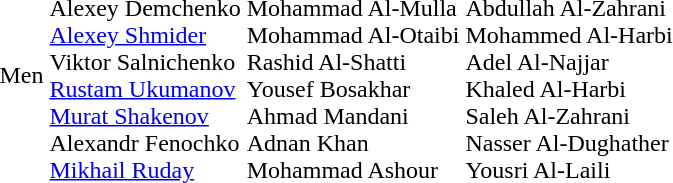<table>
<tr>
<td>Men</td>
<td><br>Alexey Demchenko<br><a href='#'>Alexey Shmider</a><br>Viktor Salnichenko<br><a href='#'>Rustam Ukumanov</a><br><a href='#'>Murat Shakenov</a><br>Alexandr Fenochko<br><a href='#'>Mikhail Ruday</a></td>
<td><br>Mohammad Al-Mulla<br>Mohammad Al-Otaibi<br>Rashid Al-Shatti<br>Yousef Bosakhar<br>Ahmad Mandani<br>Adnan Khan<br>Mohammad Ashour</td>
<td><br>Abdullah Al-Zahrani<br>Mohammed Al-Harbi<br>Adel Al-Najjar<br>Khaled Al-Harbi<br>Saleh Al-Zahrani<br>Nasser Al-Dughather<br>Yousri Al-Laili</td>
</tr>
</table>
